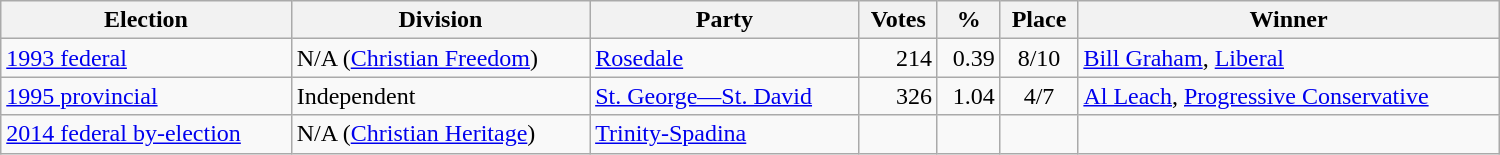<table class="wikitable" width="1000">
<tr>
<th align="left">Election</th>
<th align="left">Division</th>
<th align="left">Party</th>
<th align="right">Votes</th>
<th align="right">%</th>
<th align="center">Place</th>
<th align="center">Winner</th>
</tr>
<tr>
<td align="left"><a href='#'>1993 federal</a></td>
<td align="left">N/A (<a href='#'>Christian Freedom</a>)</td>
<td align="left"><a href='#'>Rosedale</a></td>
<td align="right">214</td>
<td align="right">0.39</td>
<td align="center">8/10</td>
<td align="left"><a href='#'>Bill Graham</a>, <a href='#'>Liberal</a></td>
</tr>
<tr>
<td align="left"><a href='#'>1995 provincial</a></td>
<td align="left">Independent</td>
<td align="left"><a href='#'>St. George—St. David</a></td>
<td align="right">326</td>
<td align="right">1.04</td>
<td align="center">4/7</td>
<td align="left"><a href='#'>Al Leach</a>, <a href='#'>Progressive Conservative</a></td>
</tr>
<tr>
<td align="left"><a href='#'>2014 federal by-election</a></td>
<td align="left">N/A (<a href='#'>Christian Heritage</a>)</td>
<td align="left"><a href='#'>Trinity-Spadina</a></td>
<td align="right"></td>
<td align="right"></td>
<td align="center"></td>
<td align="left"></td>
</tr>
</table>
